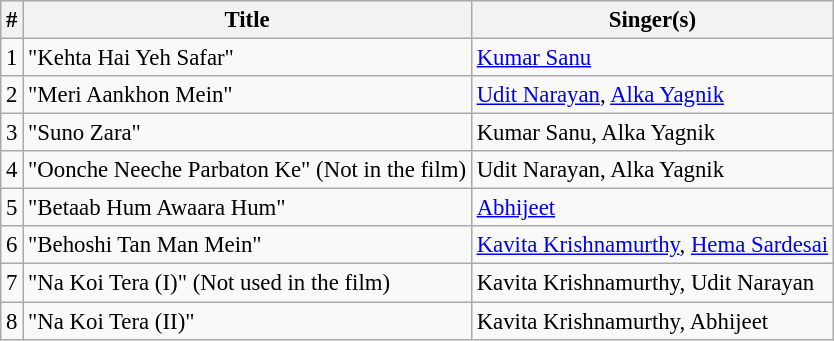<table class="wikitable sortable" style="font-size:95%;">
<tr>
<th>#</th>
<th>Title</th>
<th>Singer(s)</th>
</tr>
<tr>
<td>1</td>
<td>"Kehta Hai Yeh Safar"</td>
<td><a href='#'>Kumar Sanu</a></td>
</tr>
<tr>
<td>2</td>
<td>"Meri Aankhon Mein"</td>
<td><a href='#'>Udit Narayan</a>, <a href='#'>Alka Yagnik</a></td>
</tr>
<tr>
<td>3</td>
<td>"Suno Zara"</td>
<td>Kumar Sanu, Alka Yagnik</td>
</tr>
<tr>
<td>4</td>
<td>"Oonche Neeche Parbaton Ke" (Not in the film)</td>
<td>Udit Narayan, Alka Yagnik</td>
</tr>
<tr>
<td>5</td>
<td>"Betaab Hum Awaara Hum"</td>
<td><a href='#'>Abhijeet</a></td>
</tr>
<tr>
<td>6</td>
<td>"Behoshi Tan Man Mein"</td>
<td><a href='#'>Kavita Krishnamurthy</a>, <a href='#'>Hema Sardesai</a></td>
</tr>
<tr>
<td>7</td>
<td>"Na Koi Tera (I)" (Not used in the film)</td>
<td>Kavita Krishnamurthy, Udit Narayan</td>
</tr>
<tr>
<td>8</td>
<td>"Na Koi Tera (II)"</td>
<td>Kavita Krishnamurthy, Abhijeet</td>
</tr>
</table>
